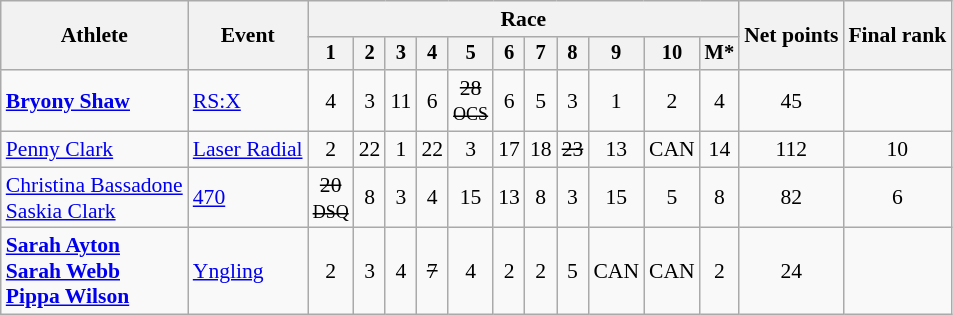<table class="wikitable" style="font-size:90%">
<tr>
<th rowspan="2">Athlete</th>
<th rowspan="2">Event</th>
<th colspan=11>Race</th>
<th rowspan=2>Net points</th>
<th rowspan=2>Final rank</th>
</tr>
<tr style="font-size:95%">
<th>1</th>
<th>2</th>
<th>3</th>
<th>4</th>
<th>5</th>
<th>6</th>
<th>7</th>
<th>8</th>
<th>9</th>
<th>10</th>
<th>M*</th>
</tr>
<tr align=center>
<td align=left><strong><a href='#'>Bryony Shaw</a></strong></td>
<td align=left><a href='#'>RS:X</a></td>
<td>4</td>
<td>3</td>
<td>11</td>
<td>6</td>
<td><s>28<br><small>OCS</small></s></td>
<td>6</td>
<td>5</td>
<td>3</td>
<td>1</td>
<td>2</td>
<td>4</td>
<td>45</td>
<td></td>
</tr>
<tr align=center>
<td align=left><a href='#'>Penny Clark</a></td>
<td align=left><a href='#'>Laser Radial</a></td>
<td>2</td>
<td>22</td>
<td>1</td>
<td>22</td>
<td>3</td>
<td>17</td>
<td>18</td>
<td><s>23</s></td>
<td>13</td>
<td>CAN</td>
<td>14</td>
<td>112</td>
<td>10</td>
</tr>
<tr align=center>
<td align=left><a href='#'>Christina Bassadone</a><br><a href='#'>Saskia Clark</a></td>
<td align=left><a href='#'>470</a></td>
<td><s>20<br><small>DSQ</small></s></td>
<td>8</td>
<td>3</td>
<td>4</td>
<td>15</td>
<td>13</td>
<td>8</td>
<td>3</td>
<td>15</td>
<td>5</td>
<td>8</td>
<td>82</td>
<td>6</td>
</tr>
<tr align=center>
<td align=left><strong><a href='#'>Sarah Ayton</a><br> <a href='#'>Sarah Webb</a><br> <a href='#'>Pippa Wilson</a></strong></td>
<td align=left><a href='#'>Yngling</a></td>
<td>2</td>
<td>3</td>
<td>4</td>
<td><s>7</s></td>
<td>4</td>
<td>2</td>
<td>2</td>
<td>5</td>
<td>CAN</td>
<td>CAN</td>
<td>2</td>
<td>24</td>
<td></td>
</tr>
</table>
